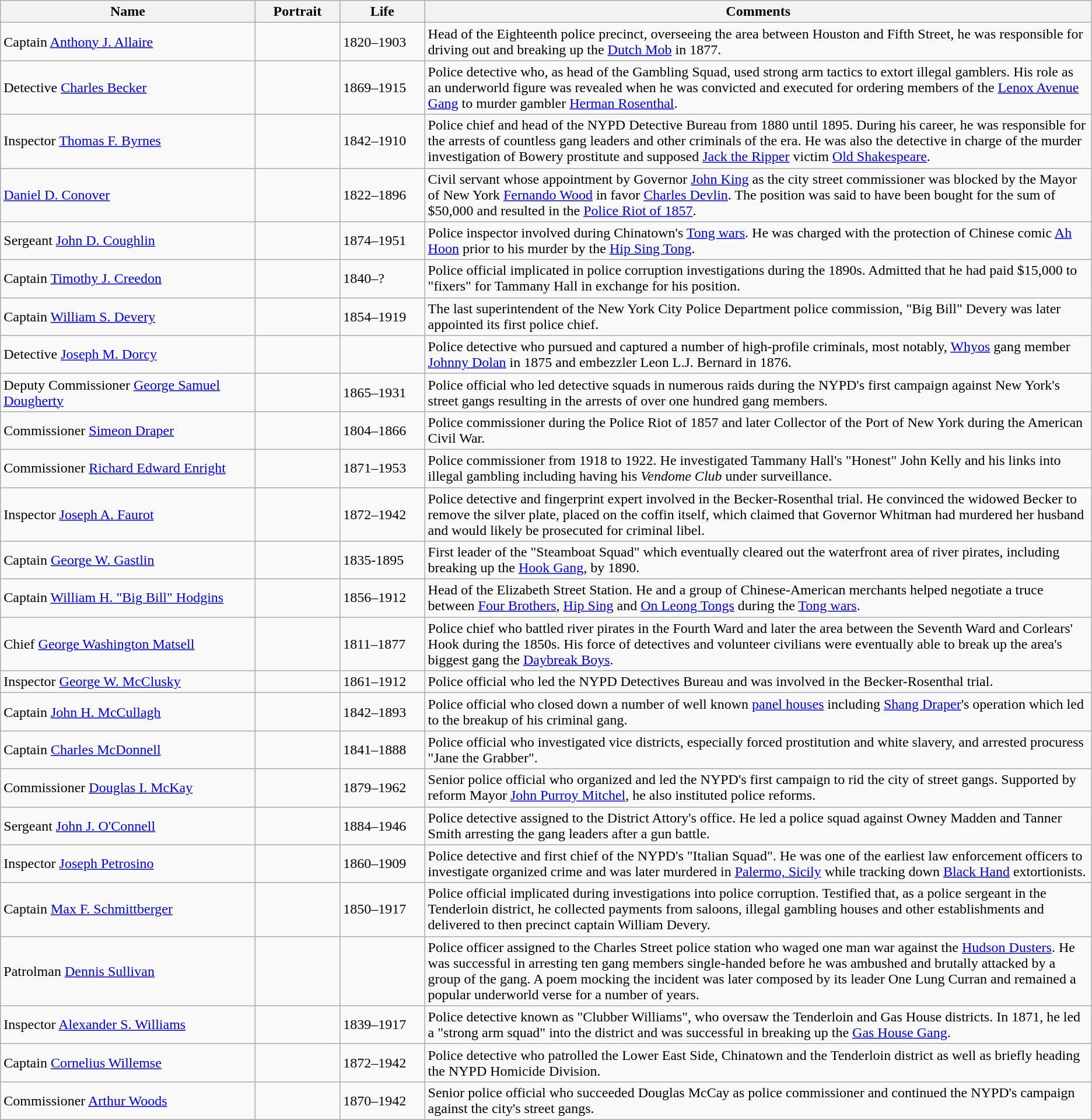<table class=wikitable>
<tr>
<th width="21%">Name</th>
<th width="7%">Portrait</th>
<th width="7%">Life</th>
<th width="55%">Comments</th>
</tr>
<tr>
<td>Captain <a href='#'>Anthony J. Allaire</a></td>
<td></td>
<td>1820–1903</td>
<td>Head of the Eighteenth police precinct, overseeing the area between Houston and Fifth Street, he was responsible for driving out and breaking up the <a href='#'>Dutch Mob</a> in 1877.</td>
</tr>
<tr>
<td>Detective <a href='#'>Charles Becker</a></td>
<td></td>
<td>1869–1915</td>
<td>Police detective who, as head of the Gambling Squad, used strong arm tactics to extort illegal gamblers. His role as an underworld figure was revealed when he was convicted and executed for ordering members of the <a href='#'>Lenox Avenue Gang</a> to murder gambler <a href='#'>Herman Rosenthal</a>.</td>
</tr>
<tr>
<td>Inspector <a href='#'>Thomas F. Byrnes</a></td>
<td></td>
<td>1842–1910</td>
<td>Police chief and head of the NYPD Detective Bureau from 1880 until 1895. During his career, he was responsible for the arrests of countless gang leaders and other criminals of the era. He was also the detective in charge of the murder investigation of Bowery prostitute and supposed <a href='#'>Jack the Ripper</a> victim <a href='#'>Old Shakespeare</a>.</td>
</tr>
<tr>
<td><a href='#'>Daniel D. Conover</a></td>
<td></td>
<td>1822–1896</td>
<td>Civil servant whose appointment by Governor <a href='#'>John King</a> as the city street commissioner was blocked by the Mayor of New York <a href='#'>Fernando Wood</a> in favor <a href='#'>Charles Devlin</a>. The position was said to have been bought for the sum of $50,000 and resulted in the <a href='#'>Police Riot of 1857</a>.</td>
</tr>
<tr>
<td>Sergeant <a href='#'>John D. Coughlin</a></td>
<td></td>
<td>1874–1951</td>
<td>Police inspector involved during Chinatown's <a href='#'>Tong wars</a>. He was charged with the protection of Chinese comic <a href='#'>Ah Hoon</a> prior to his murder by the <a href='#'>Hip Sing Tong</a>.</td>
</tr>
<tr>
<td>Captain <a href='#'>Timothy J. Creedon</a></td>
<td></td>
<td>1840–?</td>
<td>Police official implicated in police corruption investigations during the 1890s. Admitted that he had paid $15,000 to "fixers" for Tammany Hall in exchange for his position.</td>
</tr>
<tr>
<td>Captain <a href='#'>William S. Devery</a></td>
<td></td>
<td>1854–1919</td>
<td>The last superintendent of the New York City Police Department police commission, "Big Bill" Devery was later appointed its first police chief.</td>
</tr>
<tr>
<td>Detective <a href='#'>Joseph M. Dorcy</a></td>
<td></td>
<td></td>
<td>Police detective who pursued and captured a number of high-profile criminals, most notably, <a href='#'>Whyos</a> gang member <a href='#'>Johnny Dolan</a> in 1875 and embezzler Leon L.J. Bernard in 1876.</td>
</tr>
<tr>
<td>Deputy Commissioner <a href='#'>George Samuel Dougherty</a></td>
<td></td>
<td>1865–1931</td>
<td>Police official who led detective squads in numerous raids during the NYPD's first campaign against New York's street gangs resulting in the arrests of over one hundred gang members.</td>
</tr>
<tr>
<td>Commissioner <a href='#'>Simeon Draper</a></td>
<td></td>
<td>1804–1866</td>
<td>Police commissioner during the Police Riot of 1857 and later Collector of the Port of New York during the American Civil War.</td>
</tr>
<tr>
<td>Commissioner <a href='#'>Richard Edward Enright</a></td>
<td></td>
<td>1871–1953</td>
<td>Police commissioner from 1918 to 1922. He investigated Tammany Hall's "Honest" John Kelly and his links into illegal gambling including having his <em>Vendome Club</em> under surveillance.</td>
</tr>
<tr>
<td>Inspector <a href='#'>Joseph A. Faurot</a></td>
<td></td>
<td>1872–1942</td>
<td>Police detective and fingerprint expert involved in the Becker-Rosenthal trial. He convinced the widowed Becker to remove the silver plate, placed on the coffin itself, which claimed that Governor Whitman had murdered her husband and would likely be prosecuted for criminal libel.</td>
</tr>
<tr>
<td>Captain <a href='#'>George W. Gastlin</a></td>
<td></td>
<td>1835-1895</td>
<td>First leader of the "Steamboat Squad" which eventually cleared out the waterfront area of river pirates, including breaking up the <a href='#'>Hook Gang</a>, by 1890.</td>
</tr>
<tr>
<td>Captain <a href='#'>William H. "Big Bill" Hodgins</a></td>
<td></td>
<td>1856–1912</td>
<td>Head of the Elizabeth Street Station. He and a group of Chinese-American merchants helped negotiate a truce between <a href='#'>Four Brothers</a>, <a href='#'>Hip Sing</a> and <a href='#'>On Leong Tongs</a> during the <a href='#'>Tong wars</a>.</td>
</tr>
<tr>
<td>Chief <a href='#'>George Washington Matsell</a></td>
<td></td>
<td>1811–1877</td>
<td>Police chief who battled river pirates in the Fourth Ward and later the area between the Seventh Ward and Corlears' Hook during the 1850s. His force of detectives and volunteer civilians were eventually able to break up the area's biggest gang the <a href='#'>Daybreak Boys</a>.</td>
</tr>
<tr>
<td>Inspector <a href='#'>George W. McClusky</a></td>
<td></td>
<td>1861–1912</td>
<td>Police official who led the NYPD Detectives Bureau and was involved in the Becker-Rosenthal trial.</td>
</tr>
<tr>
<td>Captain <a href='#'>John H. McCullagh</a></td>
<td></td>
<td>1842–1893</td>
<td>Police official who closed down a number of well known <a href='#'>panel houses</a> including <a href='#'>Shang Draper</a>'s operation which led to the breakup of his criminal gang.</td>
</tr>
<tr>
<td>Captain <a href='#'>Charles McDonnell</a></td>
<td></td>
<td>1841–1888</td>
<td>Police official who investigated vice districts, especially forced prostitution and white slavery, and arrested procuress "Jane the Grabber".</td>
</tr>
<tr>
<td>Commissioner <a href='#'>Douglas I. McKay</a></td>
<td></td>
<td>1879–1962</td>
<td>Senior police official who organized and led the NYPD's first campaign to rid the city of street gangs. Supported by reform Mayor <a href='#'>John Purroy Mitchel</a>, he also instituted police reforms.</td>
</tr>
<tr>
<td>Sergeant <a href='#'>John J. O'Connell</a></td>
<td></td>
<td>1884–1946</td>
<td>Police detective assigned to the District Attory's office. He led a police squad against Owney Madden and Tanner Smith arresting the gang leaders after a gun battle.</td>
</tr>
<tr>
<td>Inspector <a href='#'>Joseph Petrosino</a></td>
<td></td>
<td>1860–1909</td>
<td>Police detective and first chief of the NYPD's "Italian Squad". He was one of the earliest law enforcement officers to investigate organized crime and was later murdered in <a href='#'>Palermo, Sicily</a> while tracking down <a href='#'>Black Hand</a> extortionists.</td>
</tr>
<tr>
<td>Captain <a href='#'>Max F. Schmittberger</a></td>
<td></td>
<td>1850–1917</td>
<td>Police official implicated during investigations into police corruption. Testified that, as a police sergeant in the Tenderloin district, he collected payments from saloons, illegal gambling houses and other establishments and delivered to then precinct captain William Devery.</td>
</tr>
<tr>
<td>Patrolman <a href='#'>Dennis Sullivan</a></td>
<td></td>
<td></td>
<td>Police officer assigned to the Charles Street police station who waged one man war against the <a href='#'>Hudson Dusters</a>. He was successful in arresting ten gang members single-handed before he was ambushed and brutally attacked by a group of the gang. A poem mocking the incident was later composed by its leader One Lung Curran and remained a popular underworld verse for a number of years.</td>
</tr>
<tr>
<td>Inspector <a href='#'>Alexander S. Williams</a></td>
<td></td>
<td>1839–1917</td>
<td>Police detective known as "Clubber Williams", who oversaw the Tenderloin and Gas House districts. In 1871, he led a "strong arm squad" into the district and was successful in breaking up the <a href='#'>Gas House Gang</a>.</td>
</tr>
<tr>
<td>Captain <a href='#'>Cornelius Willemse</a></td>
<td></td>
<td>1872–1942</td>
<td>Police detective who patrolled the Lower East Side, Chinatown and the Tenderloin district as well as briefly heading the NYPD Homicide Division.</td>
</tr>
<tr>
<td>Commissioner <a href='#'>Arthur Woods</a></td>
<td></td>
<td>1870–1942</td>
<td>Senior police official who succeeded Douglas McCay as police commissioner and continued the NYPD's campaign against the city's street gangs.</td>
</tr>
</table>
